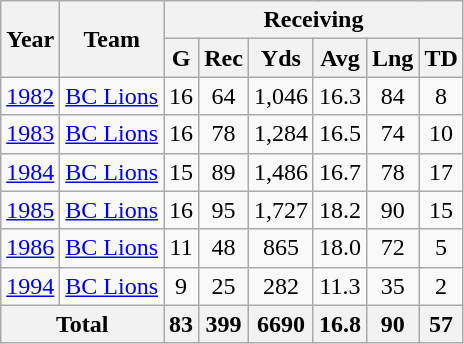<table class="wikitable">
<tr>
<th rowspan="2">Year</th>
<th rowspan="2">Team</th>
<th colspan="7">Receiving</th>
</tr>
<tr>
<th>G</th>
<th>Rec</th>
<th>Yds</th>
<th>Avg</th>
<th>Lng</th>
<th>TD</th>
</tr>
<tr style="text-align:center;">
<td><a href='#'>1982</a></td>
<td><a href='#'>BC Lions</a></td>
<td>16</td>
<td>64</td>
<td>1,046</td>
<td>16.3</td>
<td>84</td>
<td>8</td>
</tr>
<tr style="text-align:center;">
<td><a href='#'>1983</a></td>
<td><a href='#'>BC Lions</a></td>
<td>16</td>
<td>78</td>
<td>1,284</td>
<td>16.5</td>
<td>74</td>
<td>10</td>
</tr>
<tr style="text-align:center;">
<td><a href='#'>1984</a></td>
<td><a href='#'>BC Lions</a></td>
<td>15</td>
<td>89</td>
<td>1,486</td>
<td>16.7</td>
<td>78</td>
<td>17</td>
</tr>
<tr style="text-align:center;">
<td><a href='#'>1985</a></td>
<td><a href='#'>BC Lions</a></td>
<td>16</td>
<td>95</td>
<td>1,727</td>
<td>18.2</td>
<td>90</td>
<td>15</td>
</tr>
<tr style="text-align:center;">
<td><a href='#'>1986</a></td>
<td><a href='#'>BC Lions</a></td>
<td>11</td>
<td>48</td>
<td>865</td>
<td>18.0</td>
<td>72</td>
<td>5</td>
</tr>
<tr style="text-align:center;">
<td><a href='#'>1994</a></td>
<td><a href='#'>BC Lions</a></td>
<td>9</td>
<td>25</td>
<td>282</td>
<td>11.3</td>
<td>35</td>
<td>2</td>
</tr>
<tr style="text-align:center;">
<th colspan=2><strong>Total</strong></th>
<th>83</th>
<th>399</th>
<th>6690</th>
<th>16.8</th>
<th>90</th>
<th>57</th>
</tr>
</table>
